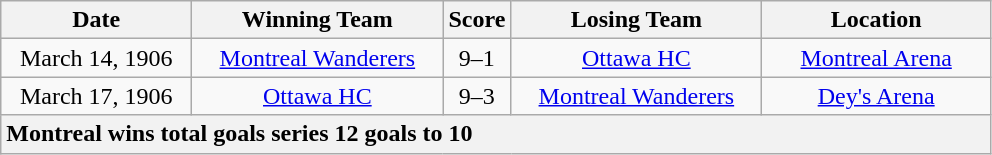<table class="wikitable" style="text-align:center;">
<tr>
<th width="120">Date</th>
<th width="160">Winning Team</th>
<th width="5">Score</th>
<th width="160">Losing Team</th>
<th width="145">Location</th>
</tr>
<tr>
<td>March 14, 1906</td>
<td><a href='#'>Montreal Wanderers</a></td>
<td>9–1</td>
<td><a href='#'>Ottawa HC</a></td>
<td><a href='#'>Montreal Arena</a></td>
</tr>
<tr>
<td>March 17, 1906</td>
<td><a href='#'>Ottawa HC</a></td>
<td>9–3</td>
<td><a href='#'>Montreal Wanderers</a></td>
<td><a href='#'>Dey's Arena</a></td>
</tr>
<tr>
<th colspan="5" style="text-align:left;">Montreal wins total goals series 12 goals to 10</th>
</tr>
</table>
